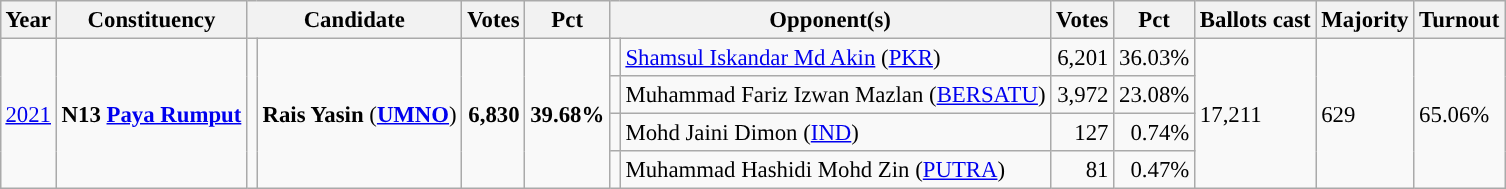<table class="wikitable" style="margin:0.5em ; font-size:95%">
<tr>
<th>Year</th>
<th>Constituency</th>
<th colspan=2>Candidate</th>
<th>Votes</th>
<th>Pct</th>
<th colspan=2>Opponent(s)</th>
<th>Votes</th>
<th>Pct</th>
<th>Ballots cast</th>
<th>Majority</th>
<th>Turnout</th>
</tr>
<tr>
<td rowspan="4"><a href='#'>2021</a></td>
<td rowspan="4"><strong>N13 <a href='#'>Paya Rumput</a></strong></td>
<td rowspan=4 ></td>
<td rowspan="4"><strong>Rais Yasin</strong> (<a href='#'><strong>UMNO</strong></a>)</td>
<td rowspan="4" align=right><strong>6,830</strong></td>
<td rowspan="4"><strong>39.68%</strong></td>
<td></td>
<td><a href='#'>Shamsul Iskandar Md Akin</a> (<a href='#'>PKR</a>)</td>
<td align=right>6,201</td>
<td>36.03%</td>
<td rowspan=4>17,211</td>
<td rowspan=4>629</td>
<td rowspan=4>65.06%</td>
</tr>
<tr>
<td></td>
<td>Muhammad Fariz Izwan Mazlan (<a href='#'>BERSATU</a>)</td>
<td align="right">3,972</td>
<td>23.08%</td>
</tr>
<tr>
<td></td>
<td>Mohd Jaini Dimon (<a href='#'>IND</a>)</td>
<td align="right">127</td>
<td align=right>0.74%</td>
</tr>
<tr>
<td></td>
<td>Muhammad Hashidi Mohd Zin (<a href='#'>PUTRA</a>)</td>
<td align="right">81</td>
<td align=right>0.47%</td>
</tr>
</table>
